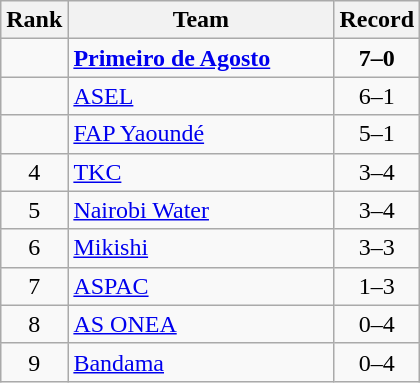<table class=wikitable style="text-align:center;">
<tr>
<th>Rank</th>
<th width=170>Team</th>
<th>Record</th>
</tr>
<tr>
<td></td>
<td align=left> <strong><a href='#'>Primeiro de Agosto</a></strong></td>
<td><strong>7–0</strong></td>
</tr>
<tr>
<td></td>
<td align=left> <a href='#'>ASEL</a></td>
<td>6–1</td>
</tr>
<tr>
<td></td>
<td align=left> <a href='#'>FAP Yaoundé</a></td>
<td>5–1</td>
</tr>
<tr>
<td>4</td>
<td align=left> <a href='#'>TKC</a></td>
<td>3–4</td>
</tr>
<tr>
<td>5</td>
<td align=left> <a href='#'>Nairobi Water</a></td>
<td>3–4</td>
</tr>
<tr>
<td>6</td>
<td align=left> <a href='#'>Mikishi</a></td>
<td>3–3</td>
</tr>
<tr>
<td>7</td>
<td align=left> <a href='#'>ASPAC</a></td>
<td>1–3</td>
</tr>
<tr>
<td>8</td>
<td align=left> <a href='#'>AS ONEA</a></td>
<td>0–4</td>
</tr>
<tr>
<td>9</td>
<td align=left> <a href='#'>Bandama</a></td>
<td>0–4</td>
</tr>
</table>
